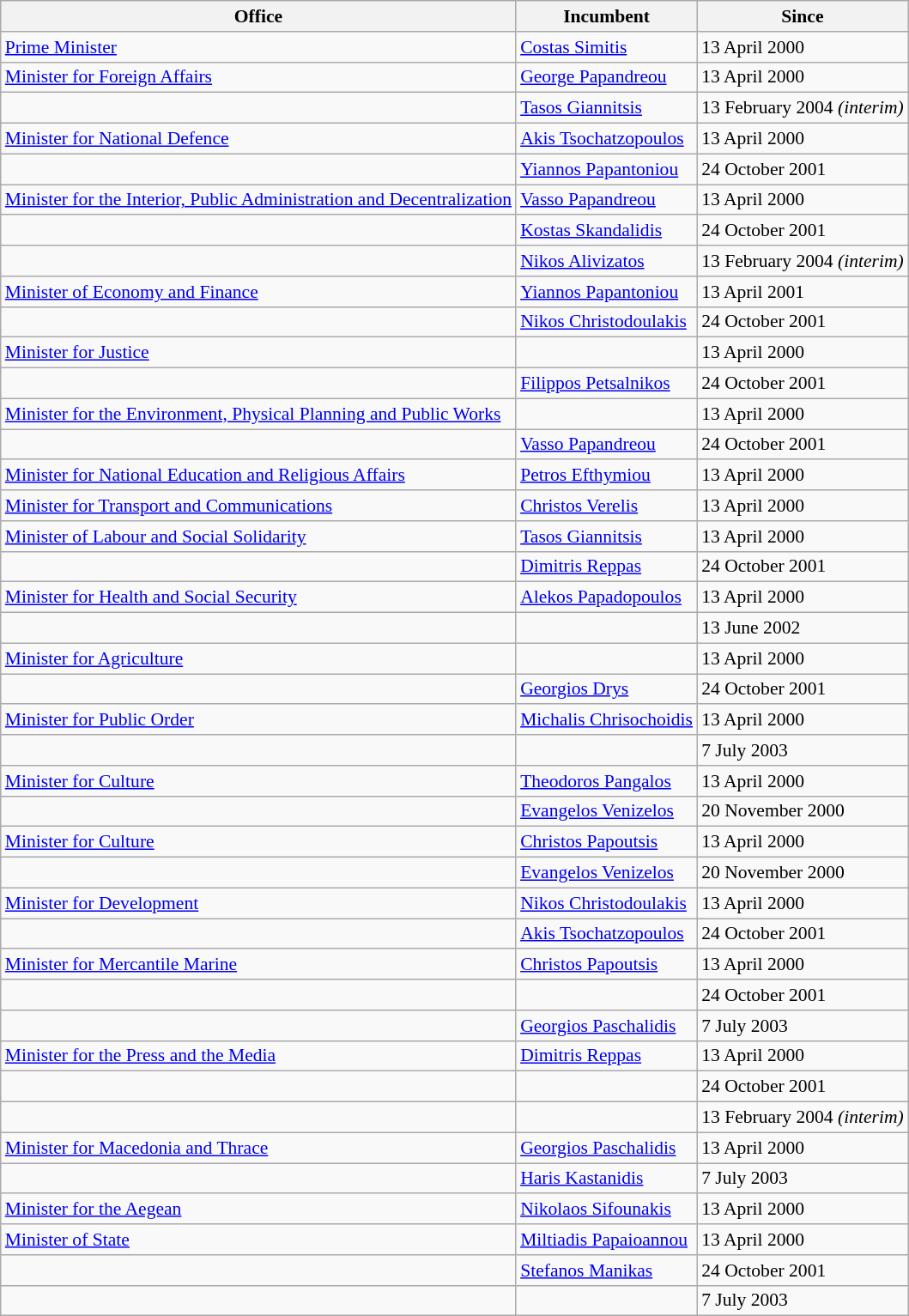<table class="wikitable" style="font-size: 90%;">
<tr>
<th>Office</th>
<th>Incumbent</th>
<th>Since</th>
</tr>
<tr>
<td><a href='#'>Prime Minister</a></td>
<td><a href='#'>Costas Simitis</a></td>
<td>13 April 2000</td>
</tr>
<tr>
<td><a href='#'>Minister for Foreign Affairs</a></td>
<td><a href='#'>George Papandreou</a></td>
<td>13 April 2000</td>
</tr>
<tr>
<td></td>
<td><a href='#'>Tasos Giannitsis</a></td>
<td>13 February 2004 <em>(interim)</em></td>
</tr>
<tr>
<td><a href='#'>Minister for National Defence</a></td>
<td><a href='#'>Akis Tsochatzopoulos</a></td>
<td>13 April 2000</td>
</tr>
<tr>
<td></td>
<td><a href='#'>Yiannos Papantoniou</a></td>
<td>24 October 2001</td>
</tr>
<tr>
<td><a href='#'>Minister for the Interior, Public Administration and Decentralization</a></td>
<td><a href='#'>Vasso Papandreou</a></td>
<td>13 April 2000</td>
</tr>
<tr>
<td></td>
<td><a href='#'>Kostas Skandalidis</a></td>
<td>24 October 2001</td>
</tr>
<tr>
<td></td>
<td><a href='#'>Nikos Alivizatos</a></td>
<td>13 February 2004 <em>(interim)</em></td>
</tr>
<tr>
<td><a href='#'>Minister of Economy and Finance</a></td>
<td><a href='#'>Yiannos Papantoniou</a></td>
<td>13 April 2001</td>
</tr>
<tr>
<td></td>
<td><a href='#'>Nikos Christodoulakis</a></td>
<td>24 October 2001</td>
</tr>
<tr>
<td><a href='#'>Minister for Justice</a></td>
<td></td>
<td>13 April 2000</td>
</tr>
<tr>
<td></td>
<td><a href='#'>Filippos Petsalnikos</a></td>
<td>24 October 2001</td>
</tr>
<tr>
<td><a href='#'>Minister for the Environment, Physical Planning and Public Works</a></td>
<td></td>
<td>13 April 2000</td>
</tr>
<tr>
<td></td>
<td><a href='#'>Vasso Papandreou</a></td>
<td>24 October 2001</td>
</tr>
<tr>
<td><a href='#'>Minister for National Education and Religious Affairs</a></td>
<td><a href='#'>Petros Efthymiou</a></td>
<td>13 April 2000</td>
</tr>
<tr>
<td><a href='#'>Minister for Transport and Communications</a></td>
<td><a href='#'>Christos Verelis</a></td>
<td>13 April 2000</td>
</tr>
<tr>
<td><a href='#'>Minister of Labour and Social Solidarity</a></td>
<td><a href='#'>Tasos Giannitsis</a></td>
<td>13 April 2000</td>
</tr>
<tr>
<td></td>
<td><a href='#'>Dimitris Reppas</a></td>
<td>24 October 2001</td>
</tr>
<tr>
<td><a href='#'>Minister for Health and Social Security</a></td>
<td><a href='#'>Alekos Papadopoulos</a></td>
<td>13 April 2000</td>
</tr>
<tr>
<td></td>
<td></td>
<td>13 June 2002</td>
</tr>
<tr>
<td><a href='#'>Minister for Agriculture</a></td>
<td></td>
<td>13 April 2000</td>
</tr>
<tr>
<td></td>
<td><a href='#'>Georgios Drys</a></td>
<td>24 October 2001</td>
</tr>
<tr>
<td><a href='#'>Minister for Public Order</a></td>
<td><a href='#'>Michalis Chrisochoidis</a></td>
<td>13 April 2000</td>
</tr>
<tr>
<td></td>
<td></td>
<td>7 July 2003</td>
</tr>
<tr>
<td><a href='#'>Minister for Culture</a></td>
<td><a href='#'>Theodoros Pangalos</a></td>
<td>13 April 2000</td>
</tr>
<tr>
<td></td>
<td><a href='#'>Evangelos Venizelos</a></td>
<td>20 November 2000</td>
</tr>
<tr>
<td><a href='#'>Minister for Culture</a></td>
<td><a href='#'>Christos Papoutsis</a></td>
<td>13 April 2000</td>
</tr>
<tr>
<td></td>
<td><a href='#'>Evangelos Venizelos</a></td>
<td>20 November 2000</td>
</tr>
<tr>
<td><a href='#'>Minister for Development</a></td>
<td><a href='#'>Nikos Christodoulakis</a></td>
<td>13 April 2000</td>
</tr>
<tr>
<td></td>
<td><a href='#'>Akis Tsochatzopoulos</a></td>
<td>24 October 2001</td>
</tr>
<tr>
<td><a href='#'>Minister for Mercantile Marine</a></td>
<td><a href='#'>Christos Papoutsis</a></td>
<td>13 April 2000</td>
</tr>
<tr>
<td></td>
<td></td>
<td>24 October 2001</td>
</tr>
<tr>
<td></td>
<td><a href='#'>Georgios Paschalidis</a></td>
<td>7 July 2003</td>
</tr>
<tr>
<td><a href='#'>Minister for the Press and the Media</a></td>
<td><a href='#'>Dimitris Reppas</a></td>
<td>13 April 2000</td>
</tr>
<tr>
<td></td>
<td></td>
<td>24 October 2001</td>
</tr>
<tr>
<td></td>
<td></td>
<td>13 February 2004 <em>(interim)</em></td>
</tr>
<tr>
<td><a href='#'>Minister for Macedonia and Thrace</a></td>
<td><a href='#'>Georgios Paschalidis</a></td>
<td>13 April 2000</td>
</tr>
<tr>
<td></td>
<td><a href='#'>Haris Kastanidis</a></td>
<td>7 July 2003</td>
</tr>
<tr>
<td><a href='#'>Minister for the Aegean</a></td>
<td><a href='#'>Nikolaos Sifounakis</a></td>
<td>13 April 2000</td>
</tr>
<tr>
<td><a href='#'>Minister of State</a></td>
<td><a href='#'>Miltiadis Papaioannou</a></td>
<td>13 April 2000</td>
</tr>
<tr>
<td></td>
<td><a href='#'>Stefanos Manikas</a></td>
<td>24 October 2001</td>
</tr>
<tr>
<td></td>
<td></td>
<td>7 July 2003</td>
</tr>
</table>
